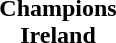<table cellspacing=0 width=100%>
<tr>
<td align=center></td>
</tr>
<tr>
<td align=center><strong>Champions<br>Ireland</strong></td>
</tr>
</table>
